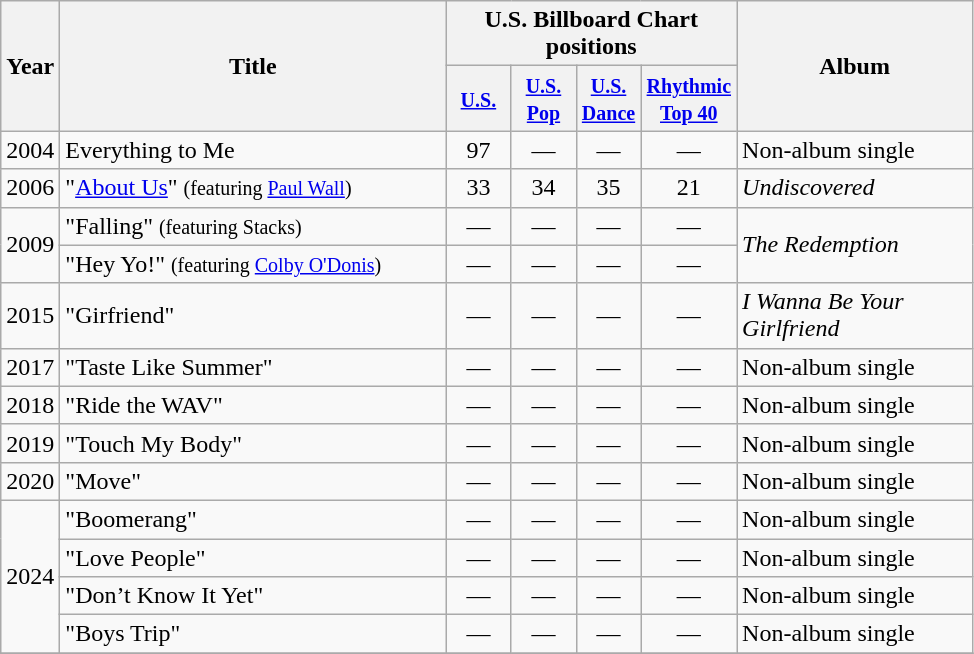<table class="wikitable">
<tr>
<th style="width:25px;" rowspan="2">Year</th>
<th style="width:250px;" rowspan="2">Title</th>
<th colspan="4">U.S. Billboard Chart positions</th>
<th style="width:150px;" rowspan="2">Album</th>
</tr>
<tr>
<th width="36"><small><a href='#'>U.S.</a></small></th>
<th width="36"><small><a href='#'>U.S. Pop</a></small></th>
<th width="36"><small><a href='#'>U.S. Dance</a></small></th>
<th width="36"><small><a href='#'>Rhythmic Top 40</a></small></th>
</tr>
<tr>
<td>2004</td>
<td>Everything to Me</td>
<td style="text-align:center">97</td>
<td style="text-align:center">—</td>
<td style="text-align:center">—</td>
<td style="text-align:center">—</td>
<td>Non-album single</td>
</tr>
<tr>
<td style="text-align:left;">2006</td>
<td>"<a href='#'>About Us</a>" <small>(featuring <a href='#'>Paul Wall</a>)</small></td>
<td style="text-align:center">33</td>
<td style="text-align:center">34</td>
<td style="text-align:center">35</td>
<td style="text-align:center">21</td>
<td style="text-align:left;"><em>Undiscovered</em></td>
</tr>
<tr>
<td style="text-align:left;" rowspan="2">2009</td>
<td>"Falling" <small>(featuring Stacks)</small></td>
<td style="text-align:center">—</td>
<td style="text-align:center">—</td>
<td style="text-align:center">—</td>
<td style="text-align:center">—</td>
<td style="text-align:left;" rowspan="2"><em>The Redemption</em></td>
</tr>
<tr>
<td>"Hey Yo!" <small>(featuring <a href='#'>Colby O'Donis</a>)</small></td>
<td style="text-align:center">—</td>
<td style="text-align:center">—</td>
<td style="text-align:center">—</td>
<td style="text-align:center">—</td>
</tr>
<tr>
<td>2015</td>
<td>"Girfriend"</td>
<td style="text-align:center">―</td>
<td style="text-align:center">―</td>
<td style="text-align:center">―</td>
<td style="text-align:center">―</td>
<td style="text-align:left;" rowspan="1"><em>I Wanna Be Your Girlfriend</em></td>
</tr>
<tr>
<td>2017</td>
<td>"Taste Like Summer"</td>
<td style="text-align:center">―</td>
<td style="text-align:center">―</td>
<td style="text-align:center">―</td>
<td style="text-align:center">―</td>
<td>Non-album single</td>
</tr>
<tr>
<td>2018</td>
<td>"Ride the WAV"</td>
<td style="text-align:center">―</td>
<td style="text-align:center">―</td>
<td style="text-align:center">―</td>
<td style="text-align:center">―</td>
<td>Non-album single</td>
</tr>
<tr>
<td>2019</td>
<td>"Touch My Body"</td>
<td style="text-align:center">―</td>
<td style="text-align:center">―</td>
<td style="text-align:center">―</td>
<td style="text-align:center">―</td>
<td>Non-album single</td>
</tr>
<tr>
<td>2020</td>
<td>"Move"</td>
<td style="text-align:center">―</td>
<td style="text-align:center">―</td>
<td style="text-align:center">―</td>
<td style="text-align:center">―</td>
<td>Non-album single</td>
</tr>
<tr>
<td rowspan="4">2024</td>
<td>"Boomerang"</td>
<td style="text-align:center">—</td>
<td style="text-align:center">—</td>
<td style="text-align:center">—</td>
<td style="text-align:center">—</td>
<td>Non-album single</td>
</tr>
<tr>
<td>"Love People"</td>
<td style="text-align:center">—</td>
<td style="text-align:center">—</td>
<td style="text-align:center">—</td>
<td style="text-align:center">—</td>
<td>Non-album single</td>
</tr>
<tr>
<td>"Don’t Know It Yet"</td>
<td style="text-align:center">—</td>
<td style="text-align:center">—</td>
<td style="text-align:center">—</td>
<td style="text-align:center">—</td>
<td>Non-album single</td>
</tr>
<tr>
<td>"Boys Trip"</td>
<td style="text-align:center">—</td>
<td style="text-align:center">—</td>
<td style="text-align:center">—</td>
<td style="text-align:center">—</td>
<td>Non-album single</td>
</tr>
<tr>
</tr>
</table>
